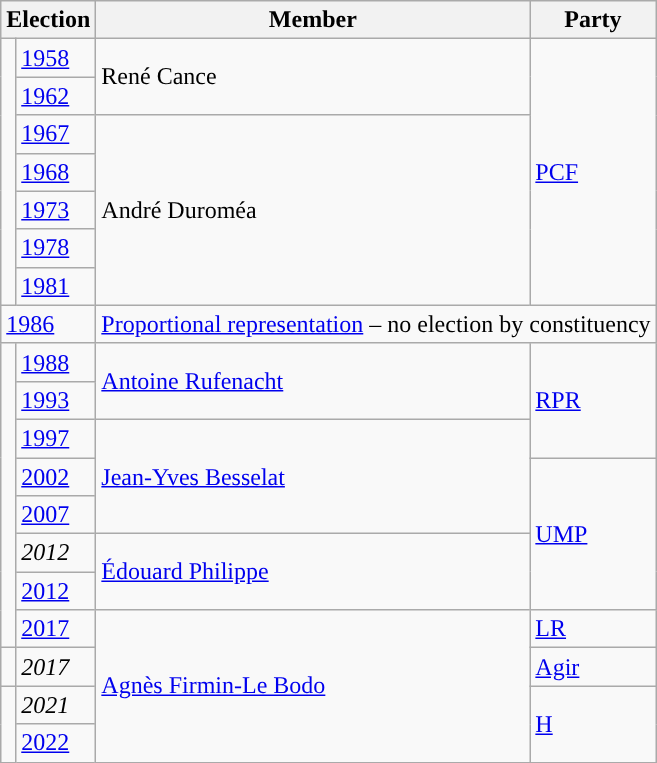<table class="wikitable">
<tr>
<th colspan="2">Election</th>
<th>Member</th>
<th>Party</th>
</tr>
<tr>
<td rowspan="7" style="color:inherit;background:"></td>
<td><a href='#'>1958</a></td>
<td rowspan="2">René Cance</td>
<td rowspan="7"><a href='#'>PCF</a></td>
</tr>
<tr>
<td><a href='#'>1962</a></td>
</tr>
<tr>
<td><a href='#'>1967</a></td>
<td rowspan="5">André Duroméa</td>
</tr>
<tr>
<td><a href='#'>1968</a></td>
</tr>
<tr>
<td><a href='#'>1973</a></td>
</tr>
<tr>
<td><a href='#'>1978</a></td>
</tr>
<tr>
<td><a href='#'>1981</a></td>
</tr>
<tr>
<td colspan="2"><a href='#'>1986</a></td>
<td colspan="2"><a href='#'>Proportional representation</a> – no election by constituency</td>
</tr>
<tr>
<td rowspan="8" style="color:inherit;background:"></td>
<td><a href='#'>1988</a></td>
<td rowspan="2"><a href='#'>Antoine Rufenacht</a></td>
<td rowspan="3"><a href='#'>RPR</a></td>
</tr>
<tr>
<td><a href='#'>1993</a></td>
</tr>
<tr>
<td><a href='#'>1997</a></td>
<td rowspan="3"><a href='#'>Jean-Yves Besselat</a></td>
</tr>
<tr>
<td><a href='#'>2002</a></td>
<td rowspan="4"><a href='#'>UMP</a></td>
</tr>
<tr>
<td><a href='#'>2007</a></td>
</tr>
<tr>
<td><em>2012</em></td>
<td rowspan="2"><a href='#'>Édouard Philippe</a></td>
</tr>
<tr>
<td><a href='#'>2012</a></td>
</tr>
<tr>
<td><a href='#'>2017</a></td>
<td rowspan="4"><a href='#'>Agnès Firmin-Le Bodo</a></td>
<td><a href='#'>LR</a></td>
</tr>
<tr>
<td style="color:inherit;background:"></td>
<td><em>2017</em></td>
<td><a href='#'>Agir</a></td>
</tr>
<tr>
<td rowspan="2" style="color:inherit;background:"></td>
<td><em>2021</em></td>
<td rowspan="2"><a href='#'>H</a></td>
</tr>
<tr>
<td><a href='#'>2022</a></td>
</tr>
</table>
